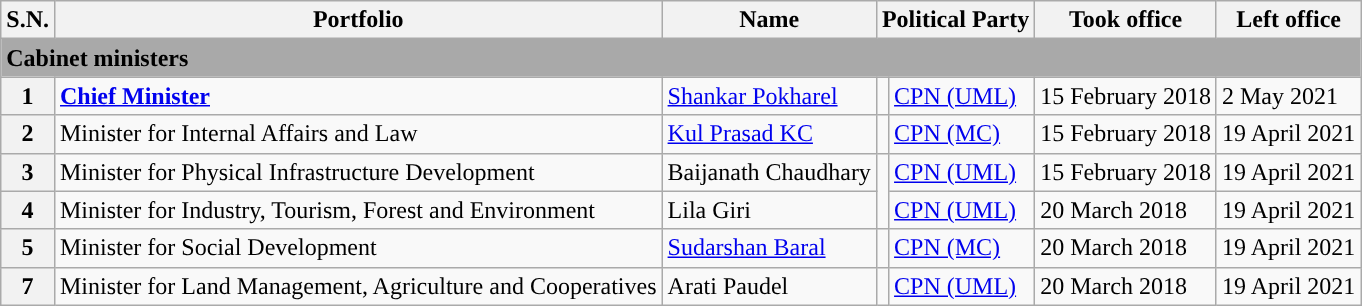<table class="wikitable">
<tr>
<th>S.N.</th>
<th>Portfolio</th>
<th>Name<br></th>
<th colspan="2">Political Party</th>
<th>Took office</th>
<th>Left office</th>
</tr>
<tr>
<td colspan="7" bgcolor="darkgrey"><strong>Cabinet ministers</strong></td>
</tr>
<tr>
<th>1</th>
<td><strong><a href='#'>Chief Minister</a><br></strong></td>
<td><a href='#'>Shankar Pokharel</a><br></td>
<td></td>
<td><a href='#'>CPN (UML)</a></td>
<td>15 February 2018</td>
<td>2 May 2021</td>
</tr>
<tr>
<th>2</th>
<td>Minister for Internal Affairs and Law</td>
<td><a href='#'>Kul Prasad KC</a><br></td>
<td></td>
<td><a href='#'>CPN (MC)</a></td>
<td>15 February 2018</td>
<td>19 April 2021</td>
</tr>
<tr>
<th>3</th>
<td>Minister for Physical Infrastructure Development</td>
<td>Baijanath Chaudhary<br></td>
<td rowspan="2"></td>
<td><a href='#'>CPN (UML)</a></td>
<td>15 February 2018</td>
<td>19 April 2021</td>
</tr>
<tr>
<th>4</th>
<td>Minister for Industry, Tourism, Forest and Environment</td>
<td>Lila Giri<br></td>
<td><a href='#'>CPN (UML)</a></td>
<td>20 March 2018</td>
<td>19 April 2021</td>
</tr>
<tr>
<th>5</th>
<td>Minister for Social Development</td>
<td><a href='#'>Sudarshan Baral</a><br></td>
<td></td>
<td><a href='#'>CPN (MC)</a></td>
<td>20 March 2018</td>
<td>19 April 2021</td>
</tr>
<tr>
<th>7</th>
<td>Minister for Land Management, Agriculture and Cooperatives</td>
<td>Arati Paudel<br></td>
<td></td>
<td><a href='#'>CPN (UML)</a></td>
<td>20 March 2018</td>
<td>19 April 2021</td>
</tr>
</table>
